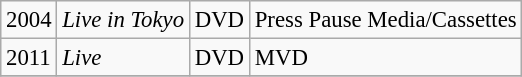<table class="wikitable" style="font-size: 95%;">
<tr>
<td>2004</td>
<td><em>Live in Tokyo</em></td>
<td>DVD</td>
<td>Press Pause Media/Cassettes</td>
</tr>
<tr>
<td>2011</td>
<td><em>Live</em></td>
<td>DVD</td>
<td>MVD</td>
</tr>
<tr>
</tr>
</table>
